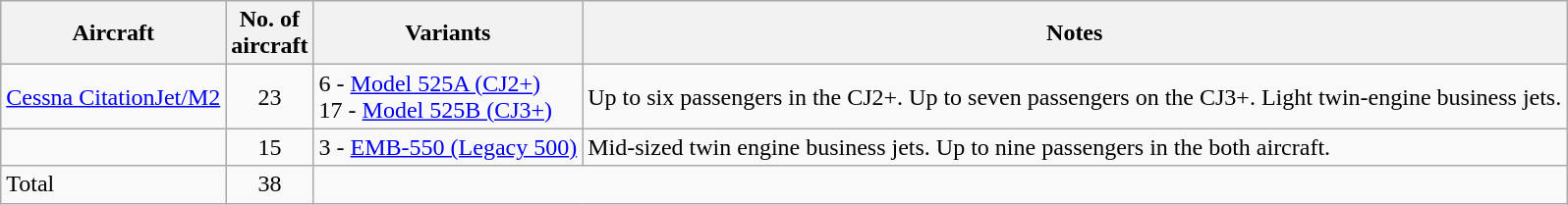<table class="wikitable">
<tr>
<th>Aircraft</th>
<th>No. of<br>aircraft</th>
<th>Variants</th>
<th>Notes</th>
</tr>
<tr>
<td><a href='#'>Cessna CitationJet/M2</a></td>
<td align=center>23</td>
<td>6 - <a href='#'>Model 525A (CJ2+)</a><br>17 - <a href='#'>Model 525B (CJ3+)</a></td>
<td>Up to six passengers in the CJ2+. Up to seven passengers on the CJ3+. Light twin-engine business jets.</td>
</tr>
<tr>
<td></td>
<td align=center>15</td>
<td>3 - <a href='#'>EMB-550 (Legacy 500)</a><br></td>
<td>Mid-sized twin engine business jets. Up to nine passengers in the both aircraft.</td>
</tr>
<tr>
<td>Total</td>
<td align=center>38</td>
<td colspan="2"></td>
</tr>
</table>
